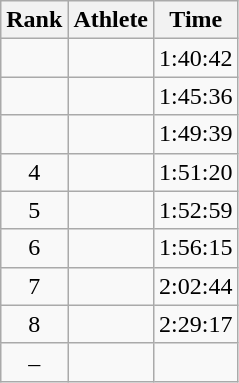<table class="wikitable sortable"  style="text-align:center">
<tr>
<th>Rank</th>
<th>Athlete</th>
<th>Time</th>
</tr>
<tr>
<td></td>
<td align="left"></td>
<td>1:40:42</td>
</tr>
<tr>
<td></td>
<td align="left"></td>
<td>1:45:36</td>
</tr>
<tr>
<td></td>
<td align="left"></td>
<td>1:49:39</td>
</tr>
<tr>
<td>4</td>
<td align="left"></td>
<td>1:51:20</td>
</tr>
<tr>
<td>5</td>
<td align="left"></td>
<td>1:52:59</td>
</tr>
<tr>
<td>6</td>
<td align="left"></td>
<td>1:56:15</td>
</tr>
<tr>
<td>7</td>
<td align="left"></td>
<td>2:02:44</td>
</tr>
<tr>
<td>8</td>
<td align="left"></td>
<td>2:29:17</td>
</tr>
<tr>
<td>–</td>
<td align="left"></td>
<td></td>
</tr>
</table>
